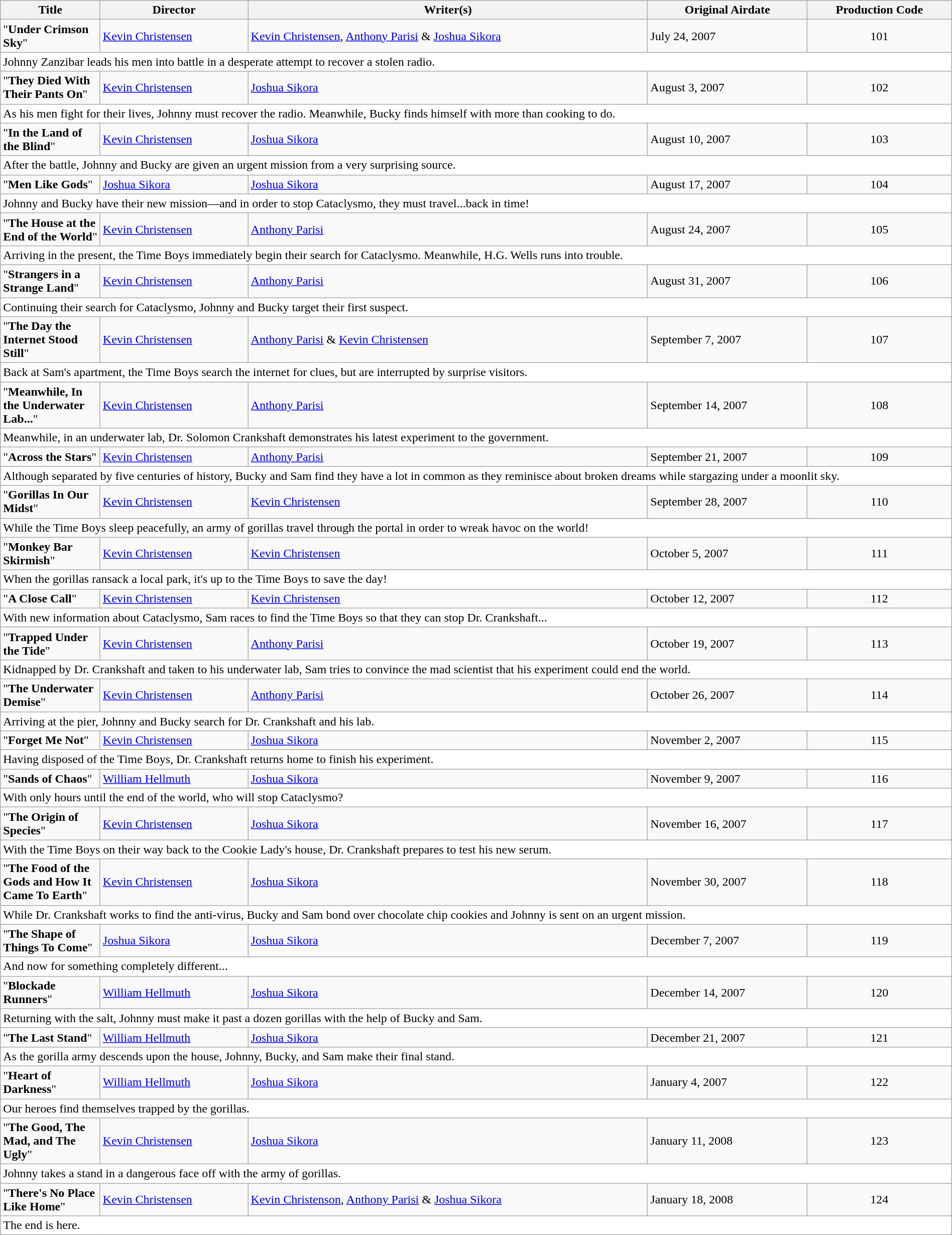<table class="wikitable" width="100%">
<tr>
<th width="125">Title</th>
<th align="center">Director</th>
<th align="center">Writer(s)</th>
<th align="center">Original Airdate</th>
<th align="center">Production Code</th>
</tr>
<tr>
<td>"<strong>Under Crimson Sky</strong>"</td>
<td><a href='#'>Kevin Christensen</a></td>
<td><a href='#'>Kevin Christensen</a>, <a href='#'>Anthony Parisi</a> & <a href='#'>Joshua Sikora</a></td>
<td>July 24, 2007</td>
<td align="center">101</td>
</tr>
<tr>
<td colspan="6" bgcolor="FFFFFF">Johnny Zanzibar leads his men into battle in a desperate attempt to recover a stolen radio.</td>
</tr>
<tr>
<td>"<strong>They Died With Their Pants On</strong>"</td>
<td><a href='#'>Kevin Christensen</a></td>
<td><a href='#'>Joshua Sikora</a></td>
<td>August 3, 2007</td>
<td align="center">102</td>
</tr>
<tr>
<td colspan="6" bgcolor="FFFFFF">As his men fight for their lives, Johnny must recover the radio. Meanwhile, Bucky finds himself with more than cooking to do.</td>
</tr>
<tr>
<td>"<strong>In the Land of the Blind</strong>"</td>
<td><a href='#'>Kevin Christensen</a></td>
<td><a href='#'>Joshua Sikora</a></td>
<td>August 10, 2007</td>
<td align="center">103</td>
</tr>
<tr>
<td colspan="6" bgcolor="FFFFFF">After the battle, Johnny and Bucky are given an urgent mission from a very surprising source.</td>
</tr>
<tr>
<td>"<strong>Men Like Gods</strong>"</td>
<td><a href='#'>Joshua Sikora</a></td>
<td><a href='#'>Joshua Sikora</a></td>
<td>August 17, 2007</td>
<td align="center">104</td>
</tr>
<tr>
<td colspan="6" bgcolor="FFFFFF">Johnny and Bucky have their new mission—and in order to stop Cataclysmo, they must travel...back in time!</td>
</tr>
<tr>
<td>"<strong>The House at the End of the World</strong>"</td>
<td><a href='#'>Kevin Christensen</a></td>
<td><a href='#'>Anthony Parisi</a></td>
<td>August 24, 2007</td>
<td align="center">105</td>
</tr>
<tr>
<td colspan="6" bgcolor="FFFFFF">Arriving in the present, the Time Boys immediately begin their search for Cataclysmo. Meanwhile, H.G. Wells runs into trouble.</td>
</tr>
<tr>
<td>"<strong>Strangers in a Strange Land</strong>"</td>
<td><a href='#'>Kevin Christensen</a></td>
<td><a href='#'>Anthony Parisi</a></td>
<td>August 31, 2007</td>
<td align="center">106</td>
</tr>
<tr>
<td colspan="6" bgcolor="FFFFFF">Continuing their search for Cataclysmo, Johnny and Bucky target their first suspect.</td>
</tr>
<tr>
<td>"<strong>The Day the Internet Stood Still</strong>"</td>
<td><a href='#'>Kevin Christensen</a></td>
<td><a href='#'>Anthony Parisi</a> & <a href='#'>Kevin Christensen</a></td>
<td>September 7, 2007</td>
<td align="center">107</td>
</tr>
<tr>
<td colspan="6" bgcolor="FFFFFF">Back at Sam's apartment, the Time Boys search the internet for clues, but are interrupted by surprise visitors.</td>
</tr>
<tr>
<td>"<strong>Meanwhile, In the Underwater Lab...</strong>"</td>
<td><a href='#'>Kevin Christensen</a></td>
<td><a href='#'>Anthony Parisi</a></td>
<td>September 14, 2007</td>
<td align="center">108</td>
</tr>
<tr>
<td colspan="6" bgcolor="FFFFFF">Meanwhile, in an underwater lab, Dr. Solomon Crankshaft demonstrates his latest experiment to the government.</td>
</tr>
<tr>
<td>"<strong>Across the Stars</strong>"</td>
<td><a href='#'>Kevin Christensen</a></td>
<td><a href='#'>Anthony Parisi</a></td>
<td>September 21, 2007</td>
<td align="center">109</td>
</tr>
<tr>
<td colspan="6" bgcolor="FFFFFF">Although separated by five centuries of history, Bucky and Sam find they have a lot in common as they reminisce about broken dreams while stargazing under a moonlit sky.</td>
</tr>
<tr>
<td>"<strong>Gorillas In Our Midst</strong>"</td>
<td><a href='#'>Kevin Christensen</a></td>
<td><a href='#'>Kevin Christensen</a></td>
<td>September 28, 2007</td>
<td align="center">110</td>
</tr>
<tr>
<td colspan="6" bgcolor="FFFFFF">While the Time Boys sleep peacefully, an army of gorillas travel through the portal in order to wreak havoc on the world!</td>
</tr>
<tr>
<td>"<strong>Monkey Bar Skirmish</strong>"</td>
<td><a href='#'>Kevin Christensen</a></td>
<td><a href='#'>Kevin Christensen</a></td>
<td>October 5, 2007</td>
<td align="center">111</td>
</tr>
<tr>
<td colspan="6" bgcolor="FFFFFF">When the gorillas ransack a local park, it's up to the Time Boys to save the day!</td>
</tr>
<tr>
<td>"<strong>A Close Call</strong>"</td>
<td><a href='#'>Kevin Christensen</a></td>
<td><a href='#'>Kevin Christensen</a></td>
<td>October 12, 2007</td>
<td align="center">112</td>
</tr>
<tr>
<td colspan="6" bgcolor="FFFFFF">With new information about Cataclysmo, Sam races to find the Time Boys so that they can stop Dr. Crankshaft...</td>
</tr>
<tr>
<td>"<strong>Trapped Under the Tide</strong>"</td>
<td><a href='#'>Kevin Christensen</a></td>
<td><a href='#'>Anthony Parisi</a></td>
<td>October 19, 2007</td>
<td align="center">113</td>
</tr>
<tr>
<td colspan="6" bgcolor="FFFFFF">Kidnapped by Dr. Crankshaft and taken to his underwater lab, Sam tries to convince the mad scientist that his experiment could end the world.</td>
</tr>
<tr>
<td>"<strong>The Underwater Demise</strong>"</td>
<td><a href='#'>Kevin Christensen</a></td>
<td><a href='#'>Anthony Parisi</a></td>
<td>October 26, 2007</td>
<td align="center">114</td>
</tr>
<tr>
<td colspan="6" bgcolor="FFFFFF">Arriving at the pier, Johnny and Bucky search for Dr. Crankshaft and his lab.</td>
</tr>
<tr>
<td>"<strong>Forget Me Not</strong>"</td>
<td><a href='#'>Kevin Christensen</a></td>
<td><a href='#'>Joshua Sikora</a></td>
<td>November 2, 2007</td>
<td align="center">115</td>
</tr>
<tr>
<td colspan="6" bgcolor="FFFFFF">Having disposed of the Time Boys, Dr. Crankshaft returns home to finish his experiment.</td>
</tr>
<tr>
<td>"<strong>Sands of Chaos</strong>"</td>
<td><a href='#'>William Hellmuth</a></td>
<td><a href='#'>Joshua Sikora</a></td>
<td>November 9, 2007</td>
<td align="center">116</td>
</tr>
<tr>
<td colspan="6" bgcolor="FFFFFF">With only hours until the end of the world, who will stop Cataclysmo?</td>
</tr>
<tr>
<td>"<strong>The Origin of Species</strong>"</td>
<td><a href='#'>Kevin Christensen</a></td>
<td><a href='#'>Joshua Sikora</a></td>
<td>November 16, 2007</td>
<td align="center">117</td>
</tr>
<tr>
<td colspan="6" bgcolor="FFFFFF">With the Time Boys on their way back to the Cookie Lady's house, Dr. Crankshaft prepares to test his new serum.</td>
</tr>
<tr>
<td>"<strong>The Food of the Gods and How It Came To Earth</strong>"</td>
<td><a href='#'>Kevin Christensen</a></td>
<td><a href='#'>Joshua Sikora</a></td>
<td>November 30, 2007</td>
<td align="center">118</td>
</tr>
<tr>
<td colspan="6" bgcolor="FFFFFF">While Dr. Crankshaft works to find the anti-virus, Bucky and Sam bond over chocolate chip cookies and Johnny is sent on an urgent mission.</td>
</tr>
<tr>
<td>"<strong>The Shape of Things To Come</strong>"</td>
<td><a href='#'>Joshua Sikora</a></td>
<td><a href='#'>Joshua Sikora</a></td>
<td>December 7, 2007</td>
<td align="center">119</td>
</tr>
<tr>
<td colspan="6" bgcolor="FFFFFF">And now for something completely different...</td>
</tr>
<tr>
<td>"<strong>Blockade Runners</strong>"</td>
<td><a href='#'>William Hellmuth</a></td>
<td><a href='#'>Joshua Sikora</a></td>
<td>December 14, 2007</td>
<td align="center">120</td>
</tr>
<tr>
<td colspan="6" bgcolor="FFFFFF">Returning with the salt, Johnny must make it past a dozen gorillas with the help of Bucky and Sam.</td>
</tr>
<tr>
<td>"<strong>The Last Stand</strong>"</td>
<td><a href='#'>William Hellmuth</a></td>
<td><a href='#'>Joshua Sikora</a></td>
<td>December 21, 2007</td>
<td align="center">121</td>
</tr>
<tr>
<td colspan="6" bgcolor="FFFFFF">As the gorilla army descends upon the house, Johnny, Bucky, and Sam make their final stand.</td>
</tr>
<tr>
<td>"<strong>Heart of Darkness</strong>"</td>
<td><a href='#'>William Hellmuth</a></td>
<td><a href='#'>Joshua Sikora</a></td>
<td>January 4, 2007</td>
<td align="center">122</td>
</tr>
<tr>
<td colspan="6" bgcolor="FFFFFF">Our heroes find themselves trapped by the gorillas.</td>
</tr>
<tr>
<td>"<strong>The Good, The Mad, and The Ugly</strong>"</td>
<td><a href='#'>Kevin Christensen</a></td>
<td><a href='#'>Joshua Sikora</a></td>
<td>January 11, 2008</td>
<td align="center">123</td>
</tr>
<tr>
<td colspan="6" bgcolor="FFFFFF">Johnny takes a stand in a dangerous face off with the army of gorillas.</td>
</tr>
<tr>
<td>"<strong>There's No Place Like Home</strong>"</td>
<td><a href='#'>Kevin Christensen</a></td>
<td><a href='#'>Kevin Christenson</a>, <a href='#'>Anthony Parisi</a> & <a href='#'>Joshua Sikora</a></td>
<td>January 18, 2008</td>
<td align="center">124</td>
</tr>
<tr>
<td colspan="6" bgcolor="FFFFFF">The end is here.</td>
</tr>
</table>
